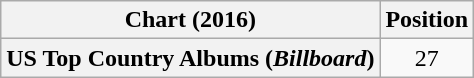<table class="wikitable plainrowheaders" style="text-align:center">
<tr>
<th scope="col">Chart (2016)</th>
<th scope="col">Position</th>
</tr>
<tr>
<th scope="row">US Top Country Albums (<em>Billboard</em>)</th>
<td>27</td>
</tr>
</table>
